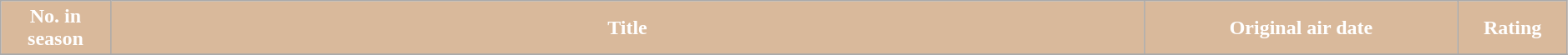<table class="wikitable plainrowheaders" style="width:99%;">
<tr>
<th scope="col" style="background-color: #D9B99B; color: #FFFFFF;" width=7%>No. in<br>season</th>
<th scope="col" style="background-color: #D9B99B; color: #FFFFFF;">Title</th>
<th scope="col" style="background-color: #D9B99B; color: #FFFFFF;" width=20%>Original air date</th>
<th scope="col" style="background-color: #D9B99B; color: #FFFFFF;" width=7%>Rating</th>
</tr>
<tr>
</tr>
</table>
